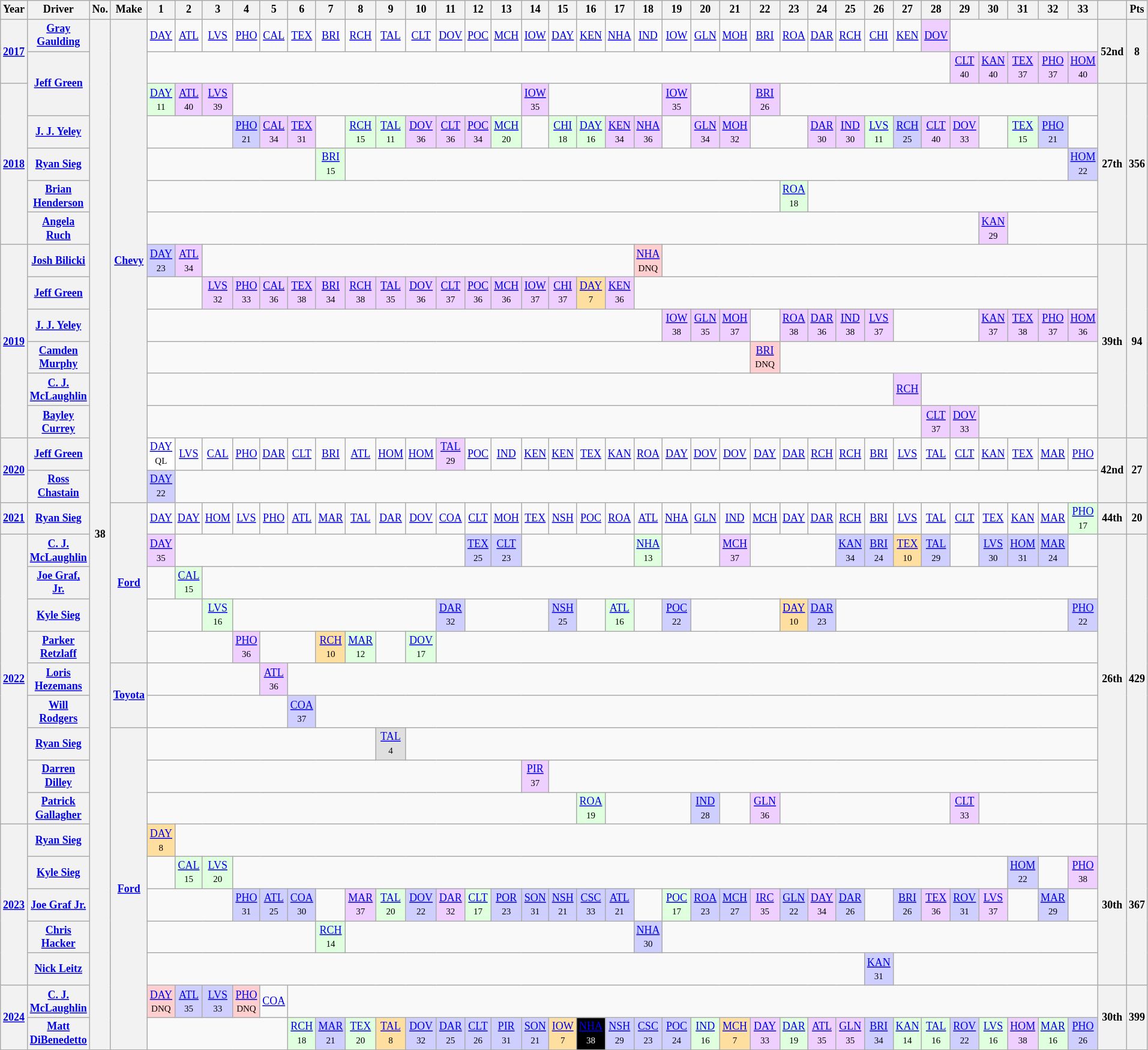<table class="wikitable" style="text-align:center; font-size:75%">
<tr>
<th>Year</th>
<th>Driver</th>
<th>No.</th>
<th>Make</th>
<th>1</th>
<th>2</th>
<th>3</th>
<th>4</th>
<th>5</th>
<th>6</th>
<th>7</th>
<th>8</th>
<th>9</th>
<th>10</th>
<th>11</th>
<th>12</th>
<th>13</th>
<th>14</th>
<th>15</th>
<th>16</th>
<th>17</th>
<th>18</th>
<th>19</th>
<th>20</th>
<th>21</th>
<th>22</th>
<th>23</th>
<th>24</th>
<th>25</th>
<th>26</th>
<th>27</th>
<th>28</th>
<th>29</th>
<th>30</th>
<th>31</th>
<th>32</th>
<th>33</th>
<th></th>
<th>Pts</th>
</tr>
<tr>
<th rowspan=2><a href='#'>2017</a></th>
<th><a href='#'>Gray Gaulding</a></th>
<th rowspan="32">38</th>
<th rowspan=15><a href='#'>Chevy</a></th>
<td><a href='#'>DAY</a></td>
<td><a href='#'>ATL</a></td>
<td><a href='#'>LVS</a></td>
<td><a href='#'>PHO</a></td>
<td><a href='#'>CAL</a></td>
<td><a href='#'>TEX</a></td>
<td><a href='#'>BRI</a></td>
<td><a href='#'>RCH</a></td>
<td><a href='#'>TAL</a></td>
<td><a href='#'>CLT</a></td>
<td><a href='#'>DOV</a></td>
<td><a href='#'>POC</a></td>
<td><a href='#'>MCH</a></td>
<td><a href='#'>IOW</a></td>
<td><a href='#'>DAY</a></td>
<td><a href='#'>KEN</a></td>
<td><a href='#'>NHA</a></td>
<td><a href='#'>IND</a></td>
<td><a href='#'>IOW</a></td>
<td><a href='#'>GLN</a></td>
<td><a href='#'>MOH</a></td>
<td><a href='#'>BRI</a></td>
<td><a href='#'>ROA</a></td>
<td><a href='#'>DAR</a></td>
<td><a href='#'>RCH</a></td>
<td><a href='#'>CHI</a></td>
<td><a href='#'>KEN</a></td>
<td style="background:#EFCFFF;"><a href='#'>DOV</a><br></td>
<td colspan=5></td>
<th rowspan=2>52nd</th>
<th rowspan=2>8</th>
</tr>
<tr>
<th rowspan=2><a href='#'>Jeff Green</a></th>
<td colspan=28></td>
<td style="background:#EFCFFF;"><a href='#'>CLT</a><br><small>40</small></td>
<td style="background:#EFCFFF;"><a href='#'>KAN</a><br><small>40</small></td>
<td style="background:#EFCFFF;"><a href='#'>TEX</a><br><small>37</small></td>
<td style="background:#EFCFFF;"><a href='#'>PHO</a><br><small>37</small></td>
<td style="background:#EFCFFF;"><a href='#'>HOM</a><br><small>40</small></td>
</tr>
<tr>
<th rowspan=5><a href='#'>2018</a></th>
<td style="background:#DFFFDF;"><a href='#'>DAY</a><br><small>11</small></td>
<td style="background:#EFCFFF;"><a href='#'>ATL</a><br><small>40</small></td>
<td style="background:#EFCFFF;"><a href='#'>LVS</a><br><small>39</small></td>
<td colspan=10></td>
<td style="background:#EFCFFF;"><a href='#'>IOW</a><br><small>35</small></td>
<td colspan=4></td>
<td style="background:#EFCFFF;"><a href='#'>IOW</a><br><small>35</small></td>
<td colspan=2></td>
<td style="background:#EFCFFF;"><a href='#'>BRI</a><br><small>26</small></td>
<td colspan=11></td>
<th rowspan=5>27th</th>
<th rowspan=5>356</th>
</tr>
<tr>
<th><a href='#'>J. J. Yeley</a></th>
<td colspan=3></td>
<td style="background:#CFCFFF;"><a href='#'>PHO</a><br><small>21</small></td>
<td style="background:#EFCFFF;"><a href='#'>CAL</a><br><small>34</small></td>
<td style="background:#EFCFFF;"><a href='#'>TEX</a><br><small>31</small></td>
<td></td>
<td style="background:#DFFFDF;"><a href='#'>RCH</a><br><small>15</small></td>
<td style="background:#DFFFDF;"><a href='#'>TAL</a><br><small>11</small></td>
<td style="background:#EFCFFF;"><a href='#'>DOV</a><br><small>36</small></td>
<td style="background:#EFCFFF;"><a href='#'>CLT</a><br><small>36</small></td>
<td style="background:#EFCFFF;"><a href='#'>POC</a><br><small>34</small></td>
<td style="background:#DFFFDF;"><a href='#'>MCH</a><br><small>20</small></td>
<td></td>
<td style="background:#DFFFDF;"><a href='#'>CHI</a><br><small>18</small></td>
<td style="background:#DFFFDF;"><a href='#'>DAY</a><br><small>16</small></td>
<td style="background:#EFCFFF;"><a href='#'>KEN</a><br><small>34</small></td>
<td style="background:#EFCFFF;"><a href='#'>NHA</a><br><small>36</small></td>
<td></td>
<td style="background:#EFCFFF;"><a href='#'>GLN</a><br><small>34</small></td>
<td style="background:#EFCFFF;"><a href='#'>MOH</a><br><small>32</small></td>
<td colspan=2></td>
<td style="background:#EFCFFF;"><a href='#'>DAR</a><br><small>30</small></td>
<td style="background:#EFCFFF;"><a href='#'>IND</a><br><small>30</small></td>
<td style="background:#DFFFDF;"><a href='#'>LVS</a><br><small>11</small></td>
<td style="background:#CFCFFF;"><a href='#'>RCH</a><br><small>25</small></td>
<td style="background:#EFCFFF;"><a href='#'>CLT</a><br><small>40</small></td>
<td style="background:#EFCFFF;"><a href='#'>DOV</a><br><small>33</small></td>
<td></td>
<td style="background:#DFFFDF;"><a href='#'>TEX</a><br><small>15</small></td>
<td style="background:#CFCFFF;"><a href='#'>PHO</a><br><small>21</small></td>
<td></td>
</tr>
<tr>
<th><a href='#'>Ryan Sieg</a></th>
<td colspan=6></td>
<td style="background:#DFFFDF;"><a href='#'>BRI</a><br><small>15</small></td>
<td colspan=25></td>
<td style="background:#CFCFFF;"><a href='#'>HOM</a><br><small>22</small></td>
</tr>
<tr>
<th><a href='#'>Brian Henderson</a></th>
<td colspan=22></td>
<td style="background:#DFFFDF;"><a href='#'>ROA</a><br><small>18</small></td>
<td colspan=10></td>
</tr>
<tr>
<th><a href='#'>Angela Ruch</a></th>
<td colspan=29></td>
<td style="background:#EFCFFF;"><a href='#'>KAN</a><br><small>29</small></td>
<td colspan=3></td>
</tr>
<tr>
<th rowspan=6><a href='#'>2019</a></th>
<th><a href='#'>Josh Bilicki</a></th>
<td style="background:#CFCFFF;"><a href='#'>DAY</a><br><small>23</small></td>
<td style="background:#EFCFFF;"><a href='#'>ATL</a><br><small>34</small></td>
<td colspan=15></td>
<td style="background:#FFCFCF;"><a href='#'>NHA</a><br><small>DNQ</small></td>
<td colspan=15></td>
<th rowspan=6>39th</th>
<th rowspan=6>94</th>
</tr>
<tr>
<th><a href='#'>Jeff Green</a></th>
<td colspan=2></td>
<td style="background:#EFCFFF;"><a href='#'>LVS</a><br><small>32</small></td>
<td style="background:#EFCFFF;"><a href='#'>PHO</a><br><small>33</small></td>
<td style="background:#EFCFFF;"><a href='#'>CAL</a><br><small>36</small></td>
<td style="background:#EFCFFF;"><a href='#'>TEX</a><br><small>38</small></td>
<td style="background:#EFCFFF;"><a href='#'>BRI</a><br><small>34</small></td>
<td style="background:#EFCFFF;"><a href='#'>RCH</a><br><small>38</small></td>
<td style="background:#EFCFFF;"><a href='#'>TAL</a><br><small>35</small></td>
<td style="background:#EFCFFF;"><a href='#'>DOV</a><br><small>36</small></td>
<td style="background:#EFCFFF;"><a href='#'>CLT</a><br><small>37</small></td>
<td style="background:#EFCFFF;"><a href='#'>POC</a><br><small>36</small></td>
<td style="background:#EFCFFF;"><a href='#'>MCH</a><br><small>36</small></td>
<td style="background:#EFCFFF;"><a href='#'>IOW</a><br><small>37</small></td>
<td style="background:#EFCFFF;"><a href='#'>CHI</a><br><small>37</small></td>
<td style="background:#FFDF9F;"><a href='#'>DAY</a><br><small>7</small></td>
<td style="background:#EFCFFF;"><a href='#'>KEN</a><br><small>36</small></td>
<td colspan=16></td>
</tr>
<tr>
<th><a href='#'>J. J. Yeley</a></th>
<td colspan=18></td>
<td style="background:#EFCFFF;"><a href='#'>IOW</a><br><small>38</small></td>
<td style="background:#EFCFFF;"><a href='#'>GLN</a><br><small>35</small></td>
<td style="background:#EFCFFF;"><a href='#'>MOH</a><br><small>37</small></td>
<td></td>
<td style="background:#EFCFFF;"><a href='#'>ROA</a><br><small>38</small></td>
<td style="background:#EFCFFF;"><a href='#'>DAR</a><br><small>36</small></td>
<td style="background:#EFCFFF;"><a href='#'>IND</a><br><small>38</small></td>
<td style="background:#EFCFFF;"><a href='#'>LVS</a><br><small>37</small></td>
<td colspan=3></td>
<td style="background:#EFCFFF;"><a href='#'>KAN</a><br><small>37</small></td>
<td style="background:#EFCFFF;"><a href='#'>TEX</a><br><small>38</small></td>
<td style="background:#EFCFFF;"><a href='#'>PHO</a><br><small>37</small></td>
<td style="background:#EFCFFF;"><a href='#'>HOM</a><br><small>36</small></td>
</tr>
<tr>
<th><a href='#'>Camden Murphy</a></th>
<td colspan=21></td>
<td style="background:#FFCFCF;"><a href='#'>BRI</a><br><small>DNQ</small></td>
<td colspan=11></td>
</tr>
<tr>
<th><a href='#'>C. J. McLaughlin</a></th>
<td colspan=26></td>
<td style="background:#EFCFFF;"><a href='#'>RCH</a><br></td>
<td colspan=6></td>
</tr>
<tr>
<th><a href='#'>Bayley Currey</a></th>
<td colspan=27></td>
<td style="background:#EFCFFF;"><a href='#'>CLT</a><br><small>37</small></td>
<td style="background:#EFCFFF;"><a href='#'>DOV</a><br><small>33</small></td>
<td colspan=4></td>
</tr>
<tr>
<th rowspan=2><a href='#'>2020</a></th>
<th><a href='#'>Jeff Green</a></th>
<td style="background:#FFFFFF;"><a href='#'>DAY</a><br><small>QL</small></td>
<td><a href='#'>LVS</a></td>
<td><a href='#'>CAL</a></td>
<td><a href='#'>PHO</a></td>
<td><a href='#'>DAR</a></td>
<td><a href='#'>CLT</a></td>
<td><a href='#'>BRI</a></td>
<td><a href='#'>ATL</a></td>
<td><a href='#'>HOM</a></td>
<td><a href='#'>HOM</a></td>
<td style="background:#EFCFFF;"><a href='#'>TAL</a><br><small>29</small></td>
<td><a href='#'>POC</a></td>
<td><a href='#'>IND</a></td>
<td><a href='#'>KEN</a></td>
<td><a href='#'>KEN</a></td>
<td><a href='#'>TEX</a></td>
<td><a href='#'>KAN</a></td>
<td><a href='#'>ROA</a></td>
<td><a href='#'>DAY</a></td>
<td><a href='#'>DOV</a></td>
<td><a href='#'>DOV</a></td>
<td><a href='#'>DAY</a></td>
<td><a href='#'>DAR</a></td>
<td><a href='#'>RCH</a></td>
<td><a href='#'>RCH</a></td>
<td><a href='#'>BRI</a></td>
<td><a href='#'>LVS</a></td>
<td><a href='#'>TAL</a></td>
<td><a href='#'>CLT</a></td>
<td><a href='#'>KAN</a></td>
<td><a href='#'>TEX</a></td>
<td><a href='#'>MAR</a></td>
<td><a href='#'>PHO</a></td>
<th rowspan=2>42nd</th>
<th rowspan=2>27</th>
</tr>
<tr>
<th><a href='#'>Ross Chastain</a></th>
<td style="background:#CFCFFF;"><a href='#'>DAY</a><br><small>22</small></td>
<td colspan=32></td>
</tr>
<tr>
<th><a href='#'>2021</a></th>
<th><a href='#'>Ryan Sieg</a></th>
<th rowspan="5"><a href='#'>Ford</a></th>
<td><a href='#'>DAY</a></td>
<td><a href='#'>DAY</a></td>
<td><a href='#'>HOM</a></td>
<td><a href='#'>LVS</a></td>
<td><a href='#'>PHO</a></td>
<td><a href='#'>ATL</a></td>
<td><a href='#'>MAR</a></td>
<td><a href='#'>TAL</a></td>
<td><a href='#'>DAR</a></td>
<td><a href='#'>DOV</a></td>
<td><a href='#'>COA</a></td>
<td><a href='#'>CLT</a></td>
<td><a href='#'>MOH</a></td>
<td><a href='#'>TEX</a></td>
<td><a href='#'>NSH</a></td>
<td><a href='#'>POC</a></td>
<td><a href='#'>ROA</a></td>
<td><a href='#'>ATL</a></td>
<td><a href='#'>NHA</a></td>
<td><a href='#'>GLN</a></td>
<td><a href='#'>IND</a></td>
<td><a href='#'>MCH</a></td>
<td><a href='#'>DAY</a></td>
<td><a href='#'>DAR</a></td>
<td><a href='#'>RCH</a></td>
<td><a href='#'>BRI</a></td>
<td><a href='#'>LVS</a></td>
<td><a href='#'>TAL</a></td>
<td><a href='#'>CLT</a></td>
<td><a href='#'>TEX</a></td>
<td><a href='#'>KAN</a></td>
<td><a href='#'>MAR</a></td>
<td style="background:#DFFFDF;"><a href='#'>PHO</a><br><small>17</small></td>
<th>44th</th>
<th>20</th>
</tr>
<tr>
<th rowspan="9"><a href='#'>2022</a></th>
<th><a href='#'>C. J. McLaughlin</a></th>
<td style="background:#EFCFFF;"><a href='#'>DAY</a><br><small>35</small></td>
<td colspan="10"></td>
<td style="background:#CFCFFF;"><a href='#'>TEX</a><br><small>25</small></td>
<td style="background:#CFCFFF;"><a href='#'>CLT</a><br><small>23</small></td>
<td colspan="4"></td>
<td style="background:#DFFFDF;"><a href='#'>NHA</a><br><small>13</small></td>
<td colspan="2"></td>
<td style="background:#EFCFFF;"><a href='#'>MCH</a><br><small>37</small></td>
<td colspan="3"></td>
<td style="background:#CFCFFF;"><a href='#'>KAN</a><br><small>34</small></td>
<td style="background:#CFCFFF;"><a href='#'>BRI</a> <br><small>24</small></td>
<td style="background:#FFDF9F;"><a href='#'>TEX</a><br><small>10</small></td>
<td style="background:#CFCFFF;"><a href='#'>TAL</a><br><small>29</small></td>
<td></td>
<td style="background:#CFCFFF;"><a href='#'>LVS</a><br><small>30</small></td>
<td style="background:#CFCFFF;"><a href='#'>HOM</a><br><small>31</small></td>
<td style="background:#CFCFFF;"><a href='#'>MAR</a><br><small>24</small></td>
<td></td>
<th rowspan="9">26th</th>
<th rowspan="9">429</th>
</tr>
<tr>
<th><a href='#'>Joe Graf, Jr.</a></th>
<td></td>
<td style="background:#DFFFDF;"><a href='#'>CAL</a><br><small>15</small></td>
<td colspan="31"></td>
</tr>
<tr>
<th><a href='#'>Kyle Sieg</a></th>
<td colspan="2"></td>
<td style="background:#DFFFDF;"><a href='#'>LVS</a><br><small>16</small></td>
<td colspan="7"></td>
<td style="background:#CFCFFF;"><a href='#'>DAR</a><br><small>32</small></td>
<td colspan="3"></td>
<td style="background:#CFCFFF;"><a href='#'>NSH</a><br><small>25</small></td>
<td></td>
<td style="background:#DFFFDF;"><a href='#'>ATL</a><br><small>16</small></td>
<td></td>
<td style="background:#CFCFFF;"><a href='#'>POC</a><br><small>22</small></td>
<td colspan="3"></td>
<td style="background:#FFDF9F;"><a href='#'>DAY</a><br><small>10</small></td>
<td style="background:#CFCFFF;"><a href='#'>DAR</a><br><small>23</small></td>
<td colspan="8"></td>
<td style="background:#CFCFFF;"><a href='#'>PHO</a><br><small>22</small></td>
</tr>
<tr>
<th><a href='#'>Parker Retzlaff</a></th>
<td colspan="3"></td>
<td style="background:#EFCFFF;"><a href='#'>PHO</a><br><small>36</small></td>
<td colspan="2"></td>
<td style="background:#FFDF9F;"><a href='#'>RCH</a><br><small>10</small></td>
<td style="background:#DFFFDF;"><a href='#'>MAR</a><br><small>12</small></td>
<td></td>
<td style="background:#DFFFDF;"><a href='#'>DOV</a><br><small>17</small></td>
<td colspan="23"></td>
</tr>
<tr>
<th><a href='#'>Loris Hezemans</a></th>
<th rowspan="2"><a href='#'>Toyota</a></th>
<td colspan="4"></td>
<td style="background:#EFCFFF;"><a href='#'>ATL</a><br><small>36</small></td>
<td colspan="28"></td>
</tr>
<tr>
<th><a href='#'>Will Rodgers</a></th>
<td colspan="5"></td>
<td style="background:#CFCFFF;"><a href='#'>COA</a><br><small>37</small></td>
<td colspan="27"></td>
</tr>
<tr>
<th><a href='#'>Ryan Sieg</a></th>
<th rowspan="10"><a href='#'>Ford</a></th>
<td colspan="8"></td>
<td style="background:#DFDFDF;"><a href='#'>TAL</a><br><small>4</small></td>
<td colspan="24"></td>
</tr>
<tr>
<th><a href='#'>Darren Dilley</a></th>
<td colspan="13"></td>
<td style="background:#EFCFFF;"><a href='#'>PIR</a><br><small>37</small></td>
<td colspan="19"></td>
</tr>
<tr>
<th><a href='#'>Patrick Gallagher</a></th>
<td colspan="15"></td>
<td style="background:#DFFFDF;"><a href='#'>ROA</a><br><small>19</small></td>
<td colspan="3"></td>
<td style="background:#CFCFFF;"><a href='#'>IND</a><br><small>28</small></td>
<td></td>
<td style="background:#EFCFFF;"><a href='#'>GLN</a> <br><small>36</small></td>
<td colspan="6"></td>
<td style="background:#EFCFFF;"><a href='#'>CLT</a><br><small>33</small></td>
<td colspan="4"></td>
</tr>
<tr>
<th rowspan="5"><a href='#'>2023</a></th>
<th><a href='#'>Ryan Sieg</a></th>
<td style="background:#FFDF9F;"><a href='#'>DAY</a><br><small>8</small></td>
<td colspan="32"></td>
<th rowspan="5">30th</th>
<th rowspan="5">367</th>
</tr>
<tr>
<th><a href='#'>Kyle Sieg</a></th>
<td></td>
<td style="background:#DFFFDF;"><a href='#'>CAL</a><br><small>15</small></td>
<td style="background:#DFFFDF;"><a href='#'>LVS</a><br><small>20</small></td>
<td colspan="27"></td>
<td style="background:#CFCFFF;"><a href='#'>HOM</a><br><small>22</small></td>
<td></td>
<td style="background:#EFCFFF;"><a href='#'>PHO</a><br><small>38</small></td>
</tr>
<tr>
<th><a href='#'>Joe Graf Jr.</a></th>
<td colspan="3"></td>
<td style="background:#CFCFFF;"><a href='#'>PHO</a><br><small>31</small></td>
<td style="background:#CFCFFF;"><a href='#'>ATL</a><br><small>25</small></td>
<td style="background:#CFCFFF;"><a href='#'>COA</a><br><small>30</small></td>
<td></td>
<td style="background:#EFCFFF;"><a href='#'>MAR</a><br><small>37</small></td>
<td style="background:#DFFFDF;"><a href='#'>TAL</a><br><small>20</small></td>
<td style="background:#CFCFFF;"><a href='#'>DOV</a><br><small>22</small></td>
<td style="background:#EFCFFF;"><a href='#'>DAR</a><br><small>32</small></td>
<td style="background:#DFFFDF;"><a href='#'>CLT</a><br><small>17</small></td>
<td style="background:#CFCFFF;"><a href='#'>POR</a><br><small>23</small></td>
<td style="background:#CFCFFF;"><a href='#'>SON</a><br><small>31</small></td>
<td style="background:#CFCFFF;"><a href='#'>NSH</a><br><small>21</small></td>
<td style="background:#CFCFFF;"><a href='#'>CSC</a><br><small>33</small></td>
<td style="background:#CFCFFF;"><a href='#'>ATL</a><br><small>21</small></td>
<td></td>
<td style="background:#DFFFDF;"><a href='#'>POC</a><br><small>17</small></td>
<td style="background:#CFCFFF;"><a href='#'>ROA</a><br><small>23</small></td>
<td style="background:#CFCFFF;"><a href='#'>MCH</a><br><small>27</small></td>
<td style="background:#EFCFFF;"><a href='#'>IRC</a><br><small>35</small></td>
<td style="background:#CFCFFF;"><a href='#'>GLN</a><br><small>22</small></td>
<td style="background:#EFCFFF;"><a href='#'>DAY</a><br><small>34</small></td>
<td style="background:#CFCFFF;"><a href='#'>DAR</a><br><small>26</small></td>
<td></td>
<td style="background:#CFCFFF;"><a href='#'>BRI</a><br><small>26</small></td>
<td style="background:#EFCFFF;"><a href='#'>TEX</a><br><small>36</small></td>
<td style="background:#CFCFFF;"><a href='#'>ROV</a><br><small>31</small></td>
<td style="background:#EFCFFF;"><a href='#'>LVS</a><br><small>37</small></td>
<td></td>
<td style="background:#CFCFFF;"><a href='#'>MAR</a><br><small>29</small></td>
<td></td>
</tr>
<tr>
<th><a href='#'>Chris Hacker</a></th>
<td colspan="6"></td>
<td style="background:#DFFFDF;"><a href='#'>RCH</a><br><small>14</small></td>
<td colspan="10"></td>
<td style="background:#CFCFFF;"><a href='#'>NHA</a><br><small>30</small></td>
<td colspan="15"></td>
</tr>
<tr>
<th><a href='#'>Nick Leitz</a></th>
<td colspan="25"></td>
<td style="background:#CFCFFF;"><a href='#'>KAN</a><br><small>31</small></td>
<td colspan="7"></td>
</tr>
<tr>
<th rowspan=2><a href='#'>2024</a></th>
<th><a href='#'>C. J. McLaughlin</a></th>
<td style="background:#FFCFCF;"><a href='#'>DAY</a><br><small>DNQ</small></td>
<td style="background:#CFCFFF;"><a href='#'>ATL</a><br><small>35</small></td>
<td style="background:#CFCFFF;"><a href='#'>LVS</a><br><small>33</small></td>
<td style="background:#FFCFCF;"><a href='#'>PHO</a><br><small>DNQ</small></td>
<td><a href='#'>COA</a></td>
<td colspan=28></td>
<th rowspan=2>30th</th>
<th rowspan=2>399</th>
</tr>
<tr>
<th><a href='#'>Matt DiBenedetto</a></th>
<td colspan=5></td>
<td style="background:#DFFFDF;"><a href='#'>RCH</a><br><small>18</small></td>
<td style="background:#CFCFFF;"><a href='#'>MAR</a><br><small>21</small></td>
<td style="background:#DFFFDF;"><a href='#'>TEX</a><br><small>20</small></td>
<td style="background:#FFDF9F;"><a href='#'>TAL</a><br><small>8</small></td>
<td style="background:#CFCFFF;"><a href='#'>DOV</a><br><small>32</small></td>
<td style="background:#CFCFFF;"><a href='#'>DAR</a><br><small>25</small></td>
<td style="background:#CFCFFF;"><a href='#'>CLT</a><br><small>26</small></td>
<td style="background:#CFCFFF;"><a href='#'>PIR</a><br><small>31</small></td>
<td style="background:#CFCFFF;"><a href='#'>SON</a><br><small>21</small></td>
<td style="background:#FFDF9F;"><a href='#'>IOW</a><br><small>7</small></td>
<td style="background-color:#000000;color:white"><a href='#'><span>NHA</span></a><br><small>38</small></td>
<td style="background:#CFCFFF;"><a href='#'>NSH</a><br><small>29</small></td>
<td style="background:#CFCFFF;"><a href='#'>CSC</a><br><small>23</small></td>
<td style="background:#CFCFFF;"><a href='#'>POC</a><br><small>24</small></td>
<td style="background:#DFFFDF;"><a href='#'>IND</a><br><small>16</small></td>
<td style="background:#FFDF9F;"><a href='#'>MCH</a><br><small>7</small></td>
<td style="background:#EFCFFF;"><a href='#'>DAY</a><br><small>33</small></td>
<td style="background:#DFFFDF;"><a href='#'>DAR</a><br><small>19</small></td>
<td style="background:#EFCFFF;"><a href='#'>ATL</a><br><small>35</small></td>
<td style="background:#EFCFFF;"><a href='#'>GLN</a><br><small>35</small></td>
<td style="background:#CFCFFF;"><a href='#'>BRI</a><br><small>34</small></td>
<td style="background:#DFFFDF;"><a href='#'>KAN</a><br><small>14</small></td>
<td style="background:#DFFFDF;"><a href='#'>TAL</a><br><small>16</small></td>
<td style="background:#CFCFFF;"><a href='#'>ROV</a><br><small>22</small></td>
<td style="background:#DFFFDF;"><a href='#'>LVS</a><br><small>16</small></td>
<td style="background:#EFCFFF;"><a href='#'>HOM</a><br><small>38</small></td>
<td style="background:#DFFFDF;"><a href='#'>MAR</a><br><small>16</small></td>
<td style="background:#CFCFFF;"><a href='#'>PHO</a><br><small>26</small></td>
</tr>
<tr>
</tr>
</table>
